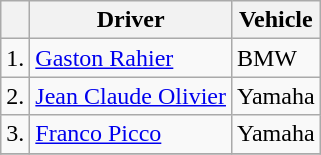<table class="wikitable">
<tr>
<th></th>
<th>Driver</th>
<th>Vehicle</th>
</tr>
<tr>
<td>1.</td>
<td> <a href='#'>Gaston Rahier</a></td>
<td>BMW</td>
</tr>
<tr>
<td>2.</td>
<td> <a href='#'>Jean Claude Olivier</a></td>
<td>Yamaha</td>
</tr>
<tr>
<td>3.</td>
<td> <a href='#'>Franco Picco</a></td>
<td>Yamaha</td>
</tr>
<tr>
</tr>
</table>
